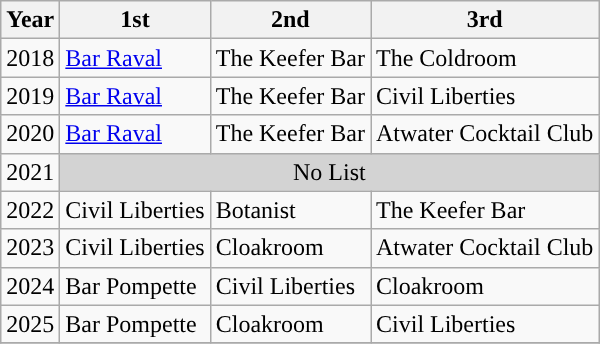<table class="wikitable">
<tr>
<th>Year</th>
<th>1st</th>
<th>2nd</th>
<th>3rd</th>
</tr>
<tr>
<td>2018</td>
<td> <a href='#'>Bar Raval</a></td>
<td> The Keefer Bar</td>
<td> The Coldroom</td>
</tr>
<tr>
<td>2019</td>
<td> <a href='#'>Bar Raval</a></td>
<td> The Keefer Bar</td>
<td> Civil Liberties</td>
</tr>
<tr>
<td>2020</td>
<td> <a href='#'>Bar Raval</a></td>
<td> The Keefer Bar</td>
<td> Atwater Cocktail Club</td>
</tr>
<tr>
<td>2021</td>
<td colspan="3" style="text-align: center;background: lightgray;">No List</td>
</tr>
<tr>
<td>2022</td>
<td> Civil Liberties</td>
<td> Botanist</td>
<td> The Keefer Bar</td>
</tr>
<tr>
<td>2023</td>
<td> Civil Liberties</td>
<td> Cloakroom</td>
<td> Atwater Cocktail Club</td>
</tr>
<tr>
<td>2024</td>
<td> Bar Pompette</td>
<td> Civil Liberties</td>
<td> Cloakroom</td>
</tr>
<tr>
<td>2025</td>
<td> Bar Pompette</td>
<td> Cloakroom</td>
<td> Civil Liberties</td>
</tr>
<tr>
</tr>
</table>
